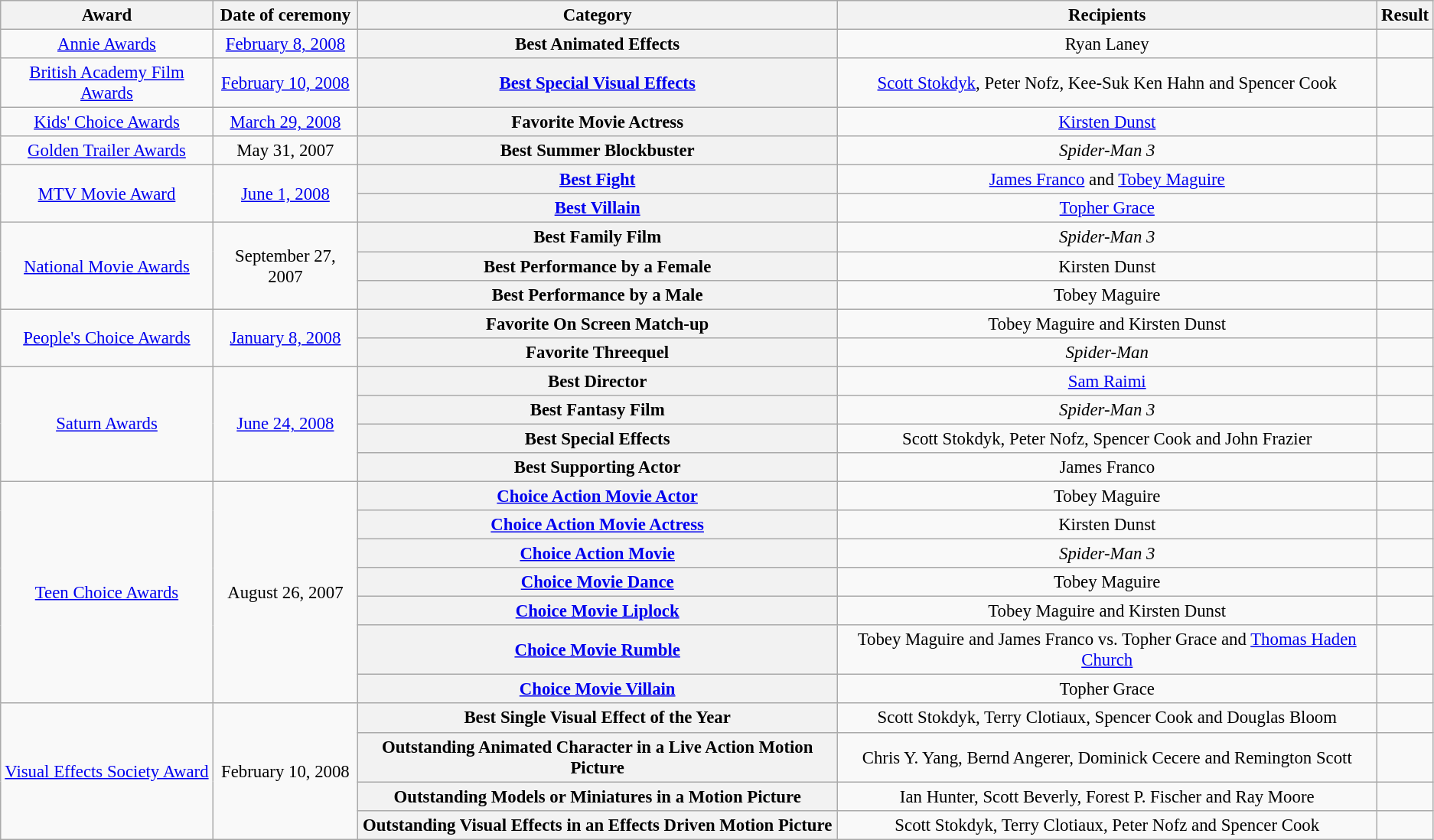<table class="wikitable sortable plainrowheaders" style=" text-align:center; font-size:95%;">
<tr>
<th scope="col">Award</th>
<th scope="col">Date of ceremony</th>
<th scope="col">Category</th>
<th scope="col">Recipients</th>
<th scope="col">Result</th>
</tr>
<tr>
<td><a href='#'>Annie Awards</a></td>
<td><a href='#'>February 8, 2008</a></td>
<th scope="row" style="text-align:center">Best Animated Effects</th>
<td>Ryan Laney</td>
<td></td>
</tr>
<tr>
<td><a href='#'>British Academy Film Awards</a></td>
<td><a href='#'>February 10, 2008</a></td>
<th scope="row" style="text-align:center"><a href='#'>Best Special Visual Effects</a></th>
<td><a href='#'>Scott Stokdyk</a>, Peter Nofz, Kee-Suk Ken Hahn and Spencer Cook</td>
<td></td>
</tr>
<tr>
<td><a href='#'>Kids' Choice Awards</a></td>
<td><a href='#'>March 29, 2008</a></td>
<th scope="row" style="text-align:center">Favorite Movie Actress</th>
<td><a href='#'>Kirsten Dunst</a></td>
<td></td>
</tr>
<tr>
<td><a href='#'>Golden Trailer Awards</a></td>
<td>May 31, 2007</td>
<th scope="row" style="text-align:center">Best Summer Blockbuster</th>
<td><em>Spider-Man 3</em></td>
<td></td>
</tr>
<tr>
<td rowspan="2"><a href='#'>MTV Movie Award</a></td>
<td rowspan="2"><a href='#'>June 1, 2008</a></td>
<th scope="row" style="text-align:center"><a href='#'>Best Fight</a></th>
<td><a href='#'>James Franco</a> and <a href='#'>Tobey Maguire</a></td>
<td></td>
</tr>
<tr>
<th scope="row" style="text-align:center"><a href='#'>Best Villain</a></th>
<td><a href='#'>Topher Grace</a></td>
<td></td>
</tr>
<tr>
<td rowspan="3"><a href='#'>National Movie Awards</a></td>
<td rowspan="3">September 27, 2007</td>
<th scope="row" style="text-align:center">Best Family Film</th>
<td><em>Spider-Man 3</em></td>
<td></td>
</tr>
<tr>
<th scope="row" style="text-align:center">Best Performance by a Female</th>
<td>Kirsten Dunst</td>
<td></td>
</tr>
<tr>
<th scope="row" style="text-align:center">Best Performance by a Male</th>
<td>Tobey Maguire</td>
<td></td>
</tr>
<tr>
<td rowspan="2"><a href='#'>People's Choice Awards</a></td>
<td rowspan="2"><a href='#'>January 8, 2008</a></td>
<th scope="row" style="text-align:center">Favorite On Screen Match-up</th>
<td>Tobey Maguire and Kirsten Dunst</td>
<td></td>
</tr>
<tr>
<th scope="row" style="text-align:center">Favorite Threequel</th>
<td><em>Spider-Man</em></td>
<td></td>
</tr>
<tr>
<td rowspan="4"><a href='#'>Saturn Awards</a></td>
<td rowspan="4"><a href='#'>June 24, 2008</a></td>
<th scope="row" style="text-align:center">Best Director</th>
<td><a href='#'>Sam Raimi</a></td>
<td></td>
</tr>
<tr>
<th scope="row" style="text-align:center">Best Fantasy Film</th>
<td><em>Spider-Man 3</em></td>
<td></td>
</tr>
<tr>
<th scope="row" style="text-align:center">Best Special Effects</th>
<td>Scott Stokdyk, Peter Nofz, Spencer Cook and John Frazier</td>
<td></td>
</tr>
<tr>
<th scope="row" style="text-align:center">Best Supporting Actor</th>
<td>James Franco</td>
<td></td>
</tr>
<tr>
<td rowspan="7"><a href='#'>Teen Choice Awards</a></td>
<td rowspan="7">August 26, 2007</td>
<th scope="row" style="text-align:center"><a href='#'>Choice Action Movie Actor</a></th>
<td>Tobey Maguire</td>
<td></td>
</tr>
<tr>
<th scope="row" style="text-align:center"><a href='#'>Choice Action Movie Actress</a></th>
<td>Kirsten Dunst</td>
<td></td>
</tr>
<tr>
<th scope="row" style="text-align:center"><a href='#'>Choice Action Movie</a></th>
<td><em>Spider-Man 3</em></td>
<td></td>
</tr>
<tr>
<th scope="row" style="text-align:center"><a href='#'>Choice Movie Dance</a></th>
<td>Tobey Maguire</td>
<td></td>
</tr>
<tr>
<th scope="row" style="text-align:center"><a href='#'>Choice Movie Liplock</a></th>
<td>Tobey Maguire and Kirsten Dunst</td>
<td></td>
</tr>
<tr>
<th scope="row" style="text-align:center"><a href='#'>Choice Movie Rumble</a></th>
<td>Tobey Maguire and James Franco vs. Topher Grace and <a href='#'>Thomas Haden Church</a></td>
<td></td>
</tr>
<tr>
<th scope="row" style="text-align:center"><a href='#'>Choice Movie Villain</a></th>
<td>Topher Grace</td>
<td></td>
</tr>
<tr>
<td rowspan="4"><a href='#'>Visual Effects Society Award</a></td>
<td rowspan="4">February 10, 2008</td>
<th scope="row" style="text-align:center">Best Single Visual Effect of the Year</th>
<td>Scott Stokdyk, Terry Clotiaux, Spencer Cook and Douglas Bloom</td>
<td></td>
</tr>
<tr>
<th scope="row" style="text-align:center">Outstanding Animated Character in a Live Action Motion Picture</th>
<td>Chris Y. Yang, Bernd Angerer, Dominick Cecere and Remington Scott</td>
<td></td>
</tr>
<tr>
<th scope="row" style="text-align:center">Outstanding Models or Miniatures in a Motion Picture</th>
<td>Ian Hunter, Scott Beverly, Forest P. Fischer and Ray Moore</td>
<td></td>
</tr>
<tr>
<th scope="row" style="text-align:center">Outstanding Visual Effects in an Effects Driven Motion Picture</th>
<td>Scott Stokdyk, Terry Clotiaux, Peter Nofz and Spencer Cook</td>
<td></td>
</tr>
</table>
